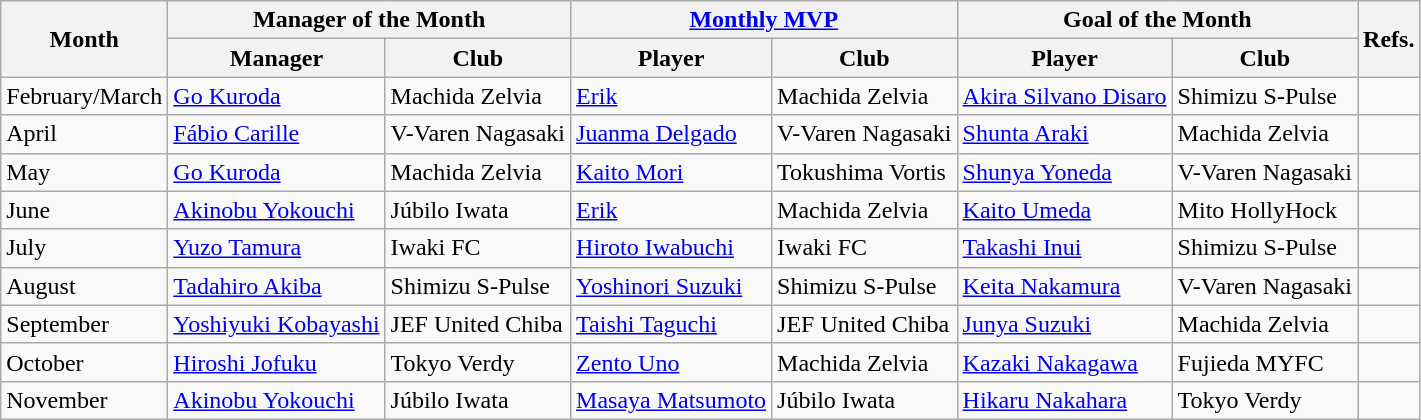<table class="wikitable">
<tr>
<th rowspan="2">Month</th>
<th colspan="2">Manager of the Month</th>
<th colspan="2"><a href='#'>Monthly MVP</a></th>
<th colspan="2">Goal of the Month</th>
<th rowspan="2">Refs.</th>
</tr>
<tr>
<th>Manager</th>
<th>Club</th>
<th>Player</th>
<th>Club</th>
<th>Player</th>
<th>Club</th>
</tr>
<tr>
<td>February/March</td>
<td> <a href='#'>Go Kuroda</a></td>
<td>Machida Zelvia</td>
<td> <a href='#'>Erik</a></td>
<td>Machida Zelvia</td>
<td> <a href='#'>Akira Silvano Disaro</a></td>
<td>Shimizu S-Pulse</td>
<td align=center></td>
</tr>
<tr>
<td>April</td>
<td> <a href='#'>Fábio Carille</a></td>
<td>V-Varen Nagasaki</td>
<td> <a href='#'>Juanma Delgado</a></td>
<td>V-Varen Nagasaki</td>
<td> <a href='#'>Shunta Araki</a></td>
<td>Machida Zelvia</td>
<td align=center></td>
</tr>
<tr>
<td>May</td>
<td> <a href='#'>Go Kuroda</a></td>
<td>Machida Zelvia</td>
<td> <a href='#'>Kaito Mori</a></td>
<td>Tokushima Vortis</td>
<td> <a href='#'>Shunya Yoneda</a></td>
<td>V-Varen Nagasaki</td>
<td align=center></td>
</tr>
<tr>
<td>June</td>
<td> <a href='#'>Akinobu Yokouchi</a></td>
<td>Júbilo Iwata</td>
<td> <a href='#'>Erik</a></td>
<td>Machida Zelvia</td>
<td> <a href='#'>Kaito Umeda</a></td>
<td>Mito HollyHock</td>
<td align=center></td>
</tr>
<tr>
<td>July</td>
<td> <a href='#'>Yuzo Tamura</a></td>
<td>Iwaki FC</td>
<td> <a href='#'>Hiroto Iwabuchi</a></td>
<td>Iwaki FC</td>
<td> <a href='#'>Takashi Inui</a></td>
<td>Shimizu S-Pulse</td>
<td align=center></td>
</tr>
<tr>
<td>August</td>
<td> <a href='#'>Tadahiro Akiba</a></td>
<td>Shimizu S-Pulse</td>
<td> <a href='#'>Yoshinori Suzuki</a></td>
<td>Shimizu S-Pulse</td>
<td> <a href='#'>Keita Nakamura</a></td>
<td>V-Varen Nagasaki</td>
<td align=center></td>
</tr>
<tr>
<td>September</td>
<td> <a href='#'>Yoshiyuki Kobayashi</a></td>
<td>JEF United Chiba</td>
<td> <a href='#'>Taishi Taguchi</a></td>
<td>JEF United Chiba</td>
<td> <a href='#'>Junya Suzuki</a></td>
<td>Machida Zelvia</td>
<td align=center></td>
</tr>
<tr>
<td>October</td>
<td> <a href='#'>Hiroshi Jofuku</a></td>
<td>Tokyo Verdy</td>
<td> <a href='#'>Zento Uno</a></td>
<td>Machida Zelvia</td>
<td> <a href='#'>Kazaki Nakagawa</a></td>
<td>Fujieda MYFC</td>
<td align=center></td>
</tr>
<tr>
<td>November</td>
<td> <a href='#'>Akinobu Yokouchi</a></td>
<td>Júbilo Iwata</td>
<td> <a href='#'>Masaya Matsumoto</a></td>
<td>Júbilo Iwata</td>
<td> <a href='#'>Hikaru Nakahara</a></td>
<td>Tokyo Verdy</td>
<td align=center></td>
</tr>
</table>
